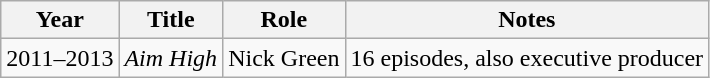<table class="wikitable sortable">
<tr>
<th>Year</th>
<th>Title</th>
<th>Role</th>
<th class="unsortable">Notes</th>
</tr>
<tr>
<td>2011–2013</td>
<td><em>Aim High</em></td>
<td>Nick Green</td>
<td>16 episodes, also executive producer</td>
</tr>
</table>
